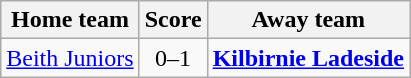<table class="wikitable" style="text-align: center">
<tr>
<th>Home team</th>
<th>Score</th>
<th>Away team</th>
</tr>
<tr>
<td><a href='#'>Beith Juniors</a></td>
<td>0–1</td>
<td><strong><a href='#'>Kilbirnie Ladeside</a></strong></td>
</tr>
</table>
